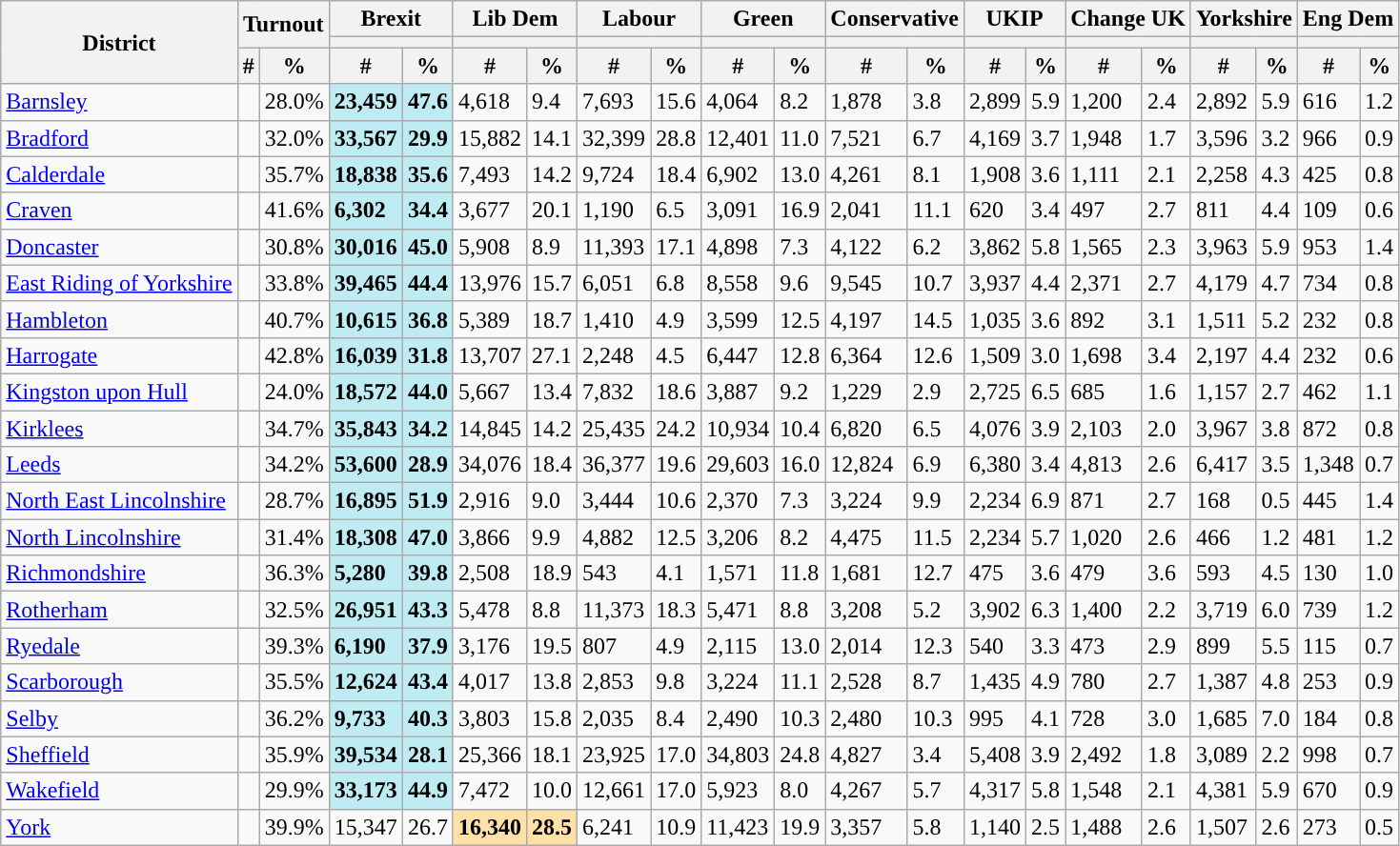<table class="wikitable sortable">
<tr>
<th rowspan=3>District</th>
<th rowspan=2 colspan=2>Turnout</th>
<th colspan="2">Brexit</th>
<th colspan="2">Lib Dem</th>
<th colspan="2">Labour</th>
<th colspan="2">Green</th>
<th colspan="2">Conservative</th>
<th colspan="2">UKIP</th>
<th colspan="2">Change UK</th>
<th colspan="2">Yorkshire</th>
<th colspan="2">Eng Dem</th>
</tr>
<tr>
<th colspan="2" style="background:"></th>
<th colspan="2" style="background:"></th>
<th colspan="2" style="background:"></th>
<th colspan="2" style="background:"></th>
<th colspan="2" style="background:"></th>
<th colspan="2" style="background:"></th>
<th colspan="2" style="background:"></th>
<th colspan="2" style="background:"></th>
<th colspan="2" style="background:"></th>
</tr>
<tr>
<th>#</th>
<th>%</th>
<th>#</th>
<th>%</th>
<th>#</th>
<th>%</th>
<th>#</th>
<th>%</th>
<th>#</th>
<th>%</th>
<th>#</th>
<th>%</th>
<th>#</th>
<th>%</th>
<th>#</th>
<th>%</th>
<th>#</th>
<th>%</th>
<th>#</th>
<th>%</th>
</tr>
<tr>
<td><a href='#'>Barnsley</a></td>
<td></td>
<td>28.0%</td>
<td style="background:#BFEBF2;"><strong>23,459</strong></td>
<td style="background:#BFEBF2;"><strong>47.6</strong></td>
<td>4,618</td>
<td>9.4</td>
<td>7,693</td>
<td>15.6</td>
<td>4,064</td>
<td>8.2</td>
<td>1,878</td>
<td>3.8</td>
<td>2,899</td>
<td>5.9</td>
<td>1,200</td>
<td>2.4</td>
<td>2,892</td>
<td>5.9</td>
<td>616</td>
<td>1.2</td>
</tr>
<tr>
<td><a href='#'>Bradford</a></td>
<td></td>
<td>32.0%</td>
<td style="background:#BFEBF2;"><strong>33,567</strong></td>
<td style="background:#BFEBF2;"><strong>29.9</strong></td>
<td>15,882</td>
<td>14.1</td>
<td>32,399</td>
<td>28.8</td>
<td>12,401</td>
<td>11.0</td>
<td>7,521</td>
<td>6.7</td>
<td>4,169</td>
<td>3.7</td>
<td>1,948</td>
<td>1.7</td>
<td>3,596</td>
<td>3.2</td>
<td>966</td>
<td>0.9</td>
</tr>
<tr>
<td><a href='#'>Calderdale</a></td>
<td></td>
<td>35.7%</td>
<td style="background:#BFEBF2;"><strong>18,838</strong></td>
<td style="background:#BFEBF2;"><strong>35.6</strong></td>
<td>7,493</td>
<td>14.2</td>
<td>9,724</td>
<td>18.4</td>
<td>6,902</td>
<td>13.0</td>
<td>4,261</td>
<td>8.1</td>
<td>1,908</td>
<td>3.6</td>
<td>1,111</td>
<td>2.1</td>
<td>2,258</td>
<td>4.3</td>
<td>425</td>
<td>0.8</td>
</tr>
<tr>
<td><a href='#'>Craven</a></td>
<td></td>
<td>41.6%</td>
<td style="background:#BFEBF2;"><strong>6,302</strong></td>
<td style="background:#BFEBF2;"><strong>34.4</strong></td>
<td>3,677</td>
<td>20.1</td>
<td>1,190</td>
<td>6.5</td>
<td>3,091</td>
<td>16.9</td>
<td>2,041</td>
<td>11.1</td>
<td>620</td>
<td>3.4</td>
<td>497</td>
<td>2.7</td>
<td>811</td>
<td>4.4</td>
<td>109</td>
<td>0.6</td>
</tr>
<tr>
<td><a href='#'>Doncaster</a></td>
<td></td>
<td>30.8%</td>
<td style="background:#BFEBF2;"><strong>30,016</strong></td>
<td style="background:#BFEBF2;"><strong>45.0</strong></td>
<td>5,908</td>
<td>8.9</td>
<td>11,393</td>
<td>17.1</td>
<td>4,898</td>
<td>7.3</td>
<td>4,122</td>
<td>6.2</td>
<td>3,862</td>
<td>5.8</td>
<td>1,565</td>
<td>2.3</td>
<td>3,963</td>
<td>5.9</td>
<td>953</td>
<td>1.4</td>
</tr>
<tr>
<td><a href='#'>East Riding of Yorkshire</a></td>
<td></td>
<td>33.8%</td>
<td style="background:#BFEBF2;"><strong>39,465</strong></td>
<td style="background:#BFEBF2;"><strong>44.4</strong></td>
<td>13,976</td>
<td>15.7</td>
<td>6,051</td>
<td>6.8</td>
<td>8,558</td>
<td>9.6</td>
<td>9,545</td>
<td>10.7</td>
<td>3,937</td>
<td>4.4</td>
<td>2,371</td>
<td>2.7</td>
<td>4,179</td>
<td>4.7</td>
<td>734</td>
<td>0.8</td>
</tr>
<tr>
<td><a href='#'>Hambleton</a></td>
<td></td>
<td>40.7%</td>
<td style="background:#BFEBF2;"><strong>10,615</strong></td>
<td style="background:#BFEBF2;"><strong>36.8</strong></td>
<td>5,389</td>
<td>18.7</td>
<td>1,410</td>
<td>4.9</td>
<td>3,599</td>
<td>12.5</td>
<td>4,197</td>
<td>14.5</td>
<td>1,035</td>
<td>3.6</td>
<td>892</td>
<td>3.1</td>
<td>1,511</td>
<td>5.2</td>
<td>232</td>
<td>0.8</td>
</tr>
<tr>
<td><a href='#'>Harrogate</a></td>
<td></td>
<td>42.8%</td>
<td style="background:#BFEBF2;"><strong>16,039</strong></td>
<td style="background:#BFEBF2;"><strong>31.8</strong></td>
<td>13,707</td>
<td>27.1</td>
<td>2,248</td>
<td>4.5</td>
<td>6,447</td>
<td>12.8</td>
<td>6,364</td>
<td>12.6</td>
<td>1,509</td>
<td>3.0</td>
<td>1,698</td>
<td>3.4</td>
<td>2,197</td>
<td>4.4</td>
<td>232</td>
<td>0.6</td>
</tr>
<tr>
<td><a href='#'>Kingston upon Hull</a></td>
<td></td>
<td>24.0%</td>
<td style="background:#BFEBF2;"><strong>18,572</strong></td>
<td style="background:#BFEBF2;"><strong>44.0</strong></td>
<td>5,667</td>
<td>13.4</td>
<td>7,832</td>
<td>18.6</td>
<td>3,887</td>
<td>9.2</td>
<td>1,229</td>
<td>2.9</td>
<td>2,725</td>
<td>6.5</td>
<td>685</td>
<td>1.6</td>
<td>1,157</td>
<td>2.7</td>
<td>462</td>
<td>1.1</td>
</tr>
<tr>
<td><a href='#'>Kirklees</a></td>
<td></td>
<td>34.7%</td>
<td style="background:#BFEBF2;"><strong>35,843</strong></td>
<td style="background:#BFEBF2;"><strong>34.2</strong></td>
<td>14,845</td>
<td>14.2</td>
<td>25,435</td>
<td>24.2</td>
<td>10,934</td>
<td>10.4</td>
<td>6,820</td>
<td>6.5</td>
<td>4,076</td>
<td>3.9</td>
<td>2,103</td>
<td>2.0</td>
<td>3,967</td>
<td>3.8</td>
<td>872</td>
<td>0.8</td>
</tr>
<tr>
<td><a href='#'>Leeds</a></td>
<td></td>
<td>34.2%</td>
<td style="background:#BFEBF2;"><strong>53,600</strong></td>
<td style="background:#BFEBF2;"><strong>28.9</strong></td>
<td>34,076</td>
<td>18.4</td>
<td>36,377</td>
<td>19.6</td>
<td>29,603</td>
<td>16.0</td>
<td>12,824</td>
<td>6.9</td>
<td>6,380</td>
<td>3.4</td>
<td>4,813</td>
<td>2.6</td>
<td>6,417</td>
<td>3.5</td>
<td>1,348</td>
<td>0.7</td>
</tr>
<tr>
<td><a href='#'>North East Lincolnshire</a></td>
<td></td>
<td>28.7%</td>
<td style="background:#BFEBF2;"><strong>16,895</strong></td>
<td style="background:#BFEBF2;"><strong>51.9</strong></td>
<td>2,916</td>
<td>9.0</td>
<td>3,444</td>
<td>10.6</td>
<td>2,370</td>
<td>7.3</td>
<td>3,224</td>
<td>9.9</td>
<td>2,234</td>
<td>6.9</td>
<td>871</td>
<td>2.7</td>
<td>168</td>
<td>0.5</td>
<td>445</td>
<td>1.4</td>
</tr>
<tr>
<td><a href='#'>North Lincolnshire</a></td>
<td></td>
<td>31.4%</td>
<td style="background:#BFEBF2;"><strong>18,308</strong></td>
<td style="background:#BFEBF2;"><strong>47.0</strong></td>
<td>3,866</td>
<td>9.9</td>
<td>4,882</td>
<td>12.5</td>
<td>3,206</td>
<td>8.2</td>
<td>4,475</td>
<td>11.5</td>
<td>2,234</td>
<td>5.7</td>
<td>1,020</td>
<td>2.6</td>
<td>466</td>
<td>1.2</td>
<td>481</td>
<td>1.2</td>
</tr>
<tr>
<td><a href='#'>Richmondshire</a></td>
<td></td>
<td>36.3%</td>
<td style="background:#BFEBF2;"><strong>5,280</strong></td>
<td style="background:#BFEBF2;"><strong>39.8</strong></td>
<td>2,508</td>
<td>18.9</td>
<td>543</td>
<td>4.1</td>
<td>1,571</td>
<td>11.8</td>
<td>1,681</td>
<td>12.7</td>
<td>475</td>
<td>3.6</td>
<td>479</td>
<td>3.6</td>
<td>593</td>
<td>4.5</td>
<td>130</td>
<td>1.0</td>
</tr>
<tr>
<td><a href='#'>Rotherham</a></td>
<td></td>
<td>32.5%</td>
<td style="background:#BFEBF2;"><strong>26,951</strong></td>
<td style="background:#BFEBF2;"><strong>43.3</strong></td>
<td>5,478</td>
<td>8.8</td>
<td>11,373</td>
<td>18.3</td>
<td>5,471</td>
<td>8.8</td>
<td>3,208</td>
<td>5.2</td>
<td>3,902</td>
<td>6.3</td>
<td>1,400</td>
<td>2.2</td>
<td>3,719</td>
<td>6.0</td>
<td>739</td>
<td>1.2</td>
</tr>
<tr>
<td><a href='#'>Ryedale</a></td>
<td></td>
<td>39.3%</td>
<td style="background:#BFEBF2;"><strong>6,190</strong></td>
<td style="background:#BFEBF2;"><strong>37.9</strong></td>
<td>3,176</td>
<td>19.5</td>
<td>807</td>
<td>4.9</td>
<td>2,115</td>
<td>13.0</td>
<td>2,014</td>
<td>12.3</td>
<td>540</td>
<td>3.3</td>
<td>473</td>
<td>2.9</td>
<td>899</td>
<td>5.5</td>
<td>115</td>
<td>0.7</td>
</tr>
<tr>
<td><a href='#'>Scarborough</a></td>
<td></td>
<td>35.5%</td>
<td style="background:#BFEBF2;"><strong>12,624</strong></td>
<td style="background:#BFEBF2;"><strong>43.4</strong></td>
<td>4,017</td>
<td>13.8</td>
<td>2,853</td>
<td>9.8</td>
<td>3,224</td>
<td>11.1</td>
<td>2,528</td>
<td>8.7</td>
<td>1,435</td>
<td>4.9</td>
<td>780</td>
<td>2.7</td>
<td>1,387</td>
<td>4.8</td>
<td>253</td>
<td>0.9</td>
</tr>
<tr>
<td><a href='#'>Selby</a></td>
<td></td>
<td>36.2%</td>
<td style="background:#BFEBF2;"><strong>9,733</strong></td>
<td style="background:#BFEBF2;"><strong>40.3</strong></td>
<td>3,803</td>
<td>15.8</td>
<td>2,035</td>
<td>8.4</td>
<td>2,490</td>
<td>10.3</td>
<td>2,480</td>
<td>10.3</td>
<td>995</td>
<td>4.1</td>
<td>728</td>
<td>3.0</td>
<td>1,685</td>
<td>7.0</td>
<td>184</td>
<td>0.8</td>
</tr>
<tr>
<td><a href='#'>Sheffield</a></td>
<td></td>
<td>35.9%</td>
<td style="background:#BFEBF2;"><strong>39,534</strong></td>
<td style="background:#BFEBF2;"><strong>28.1</strong></td>
<td>25,366</td>
<td>18.1</td>
<td>23,925</td>
<td>17.0</td>
<td>34,803</td>
<td>24.8</td>
<td>4,827</td>
<td>3.4</td>
<td>5,408</td>
<td>3.9</td>
<td>2,492</td>
<td>1.8</td>
<td>3,089</td>
<td>2.2</td>
<td>998</td>
<td>0.7</td>
</tr>
<tr>
<td><a href='#'>Wakefield</a></td>
<td></td>
<td>29.9%</td>
<td style="background:#BFEBF2;"><strong>33,173</strong></td>
<td style="background:#BFEBF2;"><strong>44.9</strong></td>
<td>7,472</td>
<td>10.0</td>
<td>12,661</td>
<td>17.0</td>
<td>5,923</td>
<td>8.0</td>
<td>4,267</td>
<td>5.7</td>
<td>4,317</td>
<td>5.8</td>
<td>1,548</td>
<td>2.1</td>
<td>4,381</td>
<td>5.9</td>
<td>670</td>
<td>0.9</td>
</tr>
<tr>
<td><a href='#'>York</a></td>
<td></td>
<td>39.9%</td>
<td>15,347</td>
<td>26.7</td>
<td style="background:#FEE1A8"><strong>16,340</strong></td>
<td style="background:#FEE1A8"><strong>28.5</strong></td>
<td>6,241</td>
<td>10.9</td>
<td>11,423</td>
<td>19.9</td>
<td>3,357</td>
<td>5.8</td>
<td>1,140</td>
<td>2.5</td>
<td>1,488</td>
<td>2.6</td>
<td>1,507</td>
<td>2.6</td>
<td>273</td>
<td>0.5</td>
</tr>
</table>
